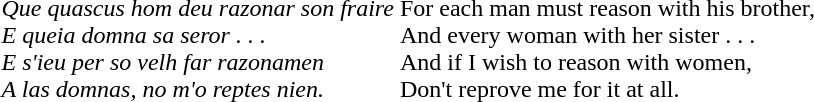<table>
<tr>
<td valign="center"><br><em>Que quascus hom deu razonar son fraire</em>
<br><em>E queia domna sa seror . . .</em>
<br><em>E s'ieu per so velh far razonamen</em>
<br><em>A las domnas, no m'o reptes nien.</em></td>
<td valign="center"><br>For each man must reason with his brother,<br>
And every woman with her sister . . .<br>
And if I wish to reason with women,<br>
Don't reprove me for it at all.</td>
</tr>
</table>
